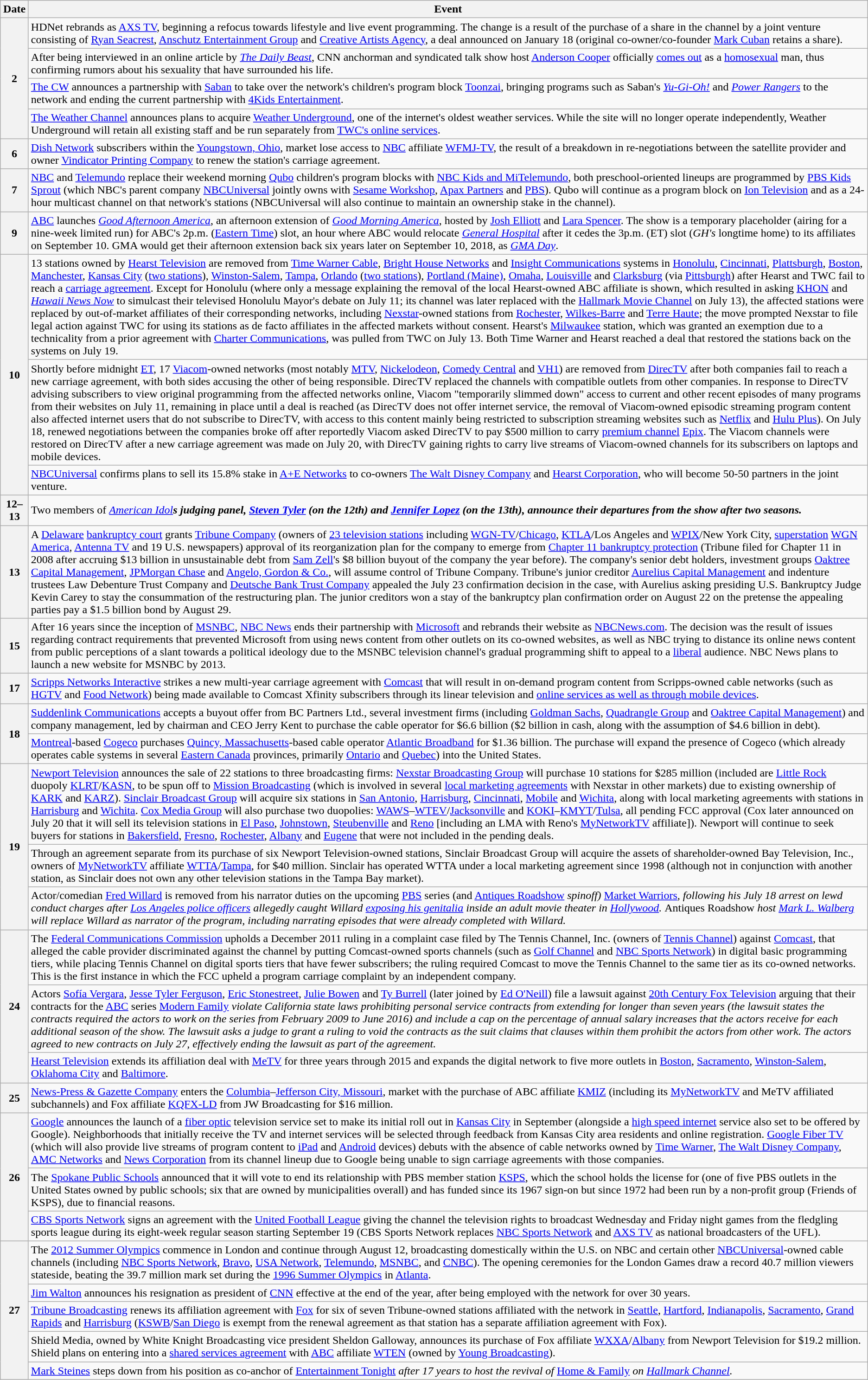<table class="wikitable">
<tr>
<th>Date</th>
<th>Event</th>
</tr>
<tr>
<th rowspan="4">2</th>
<td>HDNet rebrands as <a href='#'>AXS TV</a>, beginning a refocus towards lifestyle and live event programming. The change is a result of the purchase of a share in the channel by a joint venture consisting of <a href='#'>Ryan Seacrest</a>, <a href='#'>Anschutz Entertainment Group</a> and <a href='#'>Creative Artists Agency</a>, a deal announced on January 18 (original co-owner/co-founder <a href='#'>Mark Cuban</a> retains a share).</td>
</tr>
<tr>
<td>After being interviewed in an online article by <em><a href='#'>The Daily Beast</a></em>, CNN anchorman and syndicated talk show host <a href='#'>Anderson Cooper</a> officially <a href='#'>comes out</a> as a <a href='#'>homosexual</a> man, thus confirming rumors about his sexuality that have surrounded his life.</td>
</tr>
<tr>
<td><a href='#'>The CW</a> announces a partnership with <a href='#'>Saban</a> to take over the network's children's program block <a href='#'>Toonzai</a>, bringing programs such as Saban's <em><a href='#'>Yu-Gi-Oh!</a></em> and <em><a href='#'>Power Rangers</a></em> to the network and ending the current partnership with <a href='#'>4Kids Entertainment</a>.</td>
</tr>
<tr>
<td><a href='#'>The Weather Channel</a> announces plans to acquire <a href='#'>Weather Underground</a>, one of the internet's oldest weather services. While the site will no longer operate independently, Weather Underground will retain all existing staff and be run separately from <a href='#'>TWC's online services</a>.</td>
</tr>
<tr>
<th>6</th>
<td><a href='#'>Dish Network</a> subscribers within the <a href='#'>Youngstown, Ohio</a>, market lose access to <a href='#'>NBC</a> affiliate <a href='#'>WFMJ-TV</a>, the result of a breakdown in re-negotiations between the satellite provider and owner <a href='#'>Vindicator Printing Company</a> to renew the station's carriage agreement.</td>
</tr>
<tr>
<th>7</th>
<td><a href='#'>NBC</a> and <a href='#'>Telemundo</a> replace their weekend morning <a href='#'>Qubo</a> children's program blocks with <a href='#'>NBC Kids and MiTelemundo</a>, both preschool-oriented lineups are programmed by <a href='#'>PBS Kids Sprout</a> (which NBC's parent company <a href='#'>NBCUniversal</a> jointly owns with <a href='#'>Sesame Workshop</a>, <a href='#'>Apax Partners</a> and <a href='#'>PBS</a>). Qubo will continue as a program block on <a href='#'>Ion Television</a> and as a 24-hour multicast channel on that network's stations (NBCUniversal will also continue to maintain an ownership stake in the channel).</td>
</tr>
<tr>
<th>9</th>
<td><a href='#'>ABC</a> launches <em><a href='#'>Good Afternoon America</a></em>, an afternoon extension of <em><a href='#'>Good Morning America</a></em>, hosted by <a href='#'>Josh Elliott</a> and <a href='#'>Lara Spencer</a>. The show is a temporary placeholder (airing for a nine-week limited run) for ABC's 2p.m. (<a href='#'>Eastern Time</a>) slot, an hour where ABC would relocate <em><a href='#'>General Hospital</a></em> after it cedes the 3p.m. (ET) slot (<em>GH's</em> longtime home) to its affiliates on September 10. GMA would get their afternoon extension back six years later on September 10, 2018, as <em><a href='#'>GMA Day</a></em>.</td>
</tr>
<tr>
<th rowspan=3>10</th>
<td>13 stations owned by <a href='#'>Hearst Television</a> are removed from <a href='#'>Time Warner Cable</a>, <a href='#'>Bright House Networks</a> and <a href='#'>Insight Communications</a> systems in <a href='#'>Honolulu</a>, <a href='#'>Cincinnati</a>, <a href='#'>Plattsburgh</a>, <a href='#'>Boston</a>, <a href='#'>Manchester</a>, <a href='#'>Kansas City</a> (<a href='#'>two stations</a>), <a href='#'>Winston-Salem</a>, <a href='#'>Tampa</a>, <a href='#'>Orlando</a> (<a href='#'>two stations</a>), <a href='#'>Portland (Maine)</a>, <a href='#'>Omaha</a>, <a href='#'>Louisville</a> and <a href='#'>Clarksburg</a> (via <a href='#'>Pittsburgh</a>) after Hearst and TWC fail to reach a <a href='#'>carriage agreement</a>. Except for Honolulu (where only a message explaining the removal of the local Hearst-owned ABC affiliate is shown, which resulted in asking <a href='#'>KHON</a> and <em><a href='#'>Hawaii News Now</a></em> to simulcast their televised Honolulu Mayor's debate on July 11; its channel was later replaced with the <a href='#'>Hallmark Movie Channel</a> on July 13), the affected stations were replaced by out-of-market affiliates of their corresponding networks, including <a href='#'>Nexstar</a>-owned stations from <a href='#'>Rochester</a>, <a href='#'>Wilkes-Barre</a> and <a href='#'>Terre Haute</a>; the move prompted Nexstar to file legal action against TWC for using its stations as de facto affiliates in the affected markets without consent. Hearst's <a href='#'>Milwaukee</a> station, which was granted an exemption due to a technicality from a prior agreement with <a href='#'>Charter Communications</a>, was pulled from TWC on July 13. Both Time Warner and Hearst reached a deal that restored the stations back on the systems on July 19.</td>
</tr>
<tr>
<td>Shortly before midnight <a href='#'>ET</a>, 17 <a href='#'>Viacom</a>-owned networks (most notably <a href='#'>MTV</a>, <a href='#'>Nickelodeon</a>, <a href='#'>Comedy Central</a> and <a href='#'>VH1</a>) are removed from <a href='#'>DirecTV</a> after both companies fail to reach a new carriage agreement, with both sides accusing the other of being responsible. DirecTV replaced the channels with compatible outlets from other companies. In response to DirecTV advising subscribers to view original programming from the affected networks online, Viacom "temporarily slimmed down" access to current and other recent episodes of many programs from their websites on July 11, remaining in place until a deal is reached (as DirecTV does not offer internet service, the removal of Viacom-owned episodic streaming program content also affected internet users that do not subscribe to DirecTV, with access to this content mainly being restricted to subscription streaming websites such as <a href='#'>Netflix</a> and <a href='#'>Hulu Plus</a>). On July 18, renewed negotiations between the companies broke off after reportedly Viacom asked DirecTV to pay $500 million to carry <a href='#'>premium channel</a> <a href='#'>Epix</a>. The Viacom channels were restored on DirecTV after a new carriage agreement was made on July 20, with DirecTV gaining rights to carry live streams of Viacom-owned channels for its subscribers on laptops and mobile devices.</td>
</tr>
<tr>
<td><a href='#'>NBCUniversal</a> confirms plans to sell its 15.8% stake in <a href='#'>A+E Networks</a> to co-owners <a href='#'>The Walt Disney Company</a> and <a href='#'>Hearst Corporation</a>, who will become 50-50 partners in the joint venture.</td>
</tr>
<tr>
<th>12–13</th>
<td>Two members of <em><a href='#'>American Idol</a><strong>s judging panel, <a href='#'>Steven Tyler</a> (on the 12th) and <a href='#'>Jennifer Lopez</a> (on the 13th), announce their departures from the show after two seasons.</td>
</tr>
<tr>
<th>13</th>
<td>A <a href='#'>Delaware</a> <a href='#'>bankruptcy court</a> grants <a href='#'>Tribune Company</a> (owners of <a href='#'>23 television stations</a> including <a href='#'>WGN-TV</a>/<a href='#'>Chicago</a>, <a href='#'>KTLA</a>/Los Angeles and <a href='#'>WPIX</a>/New York City, <a href='#'>superstation</a> <a href='#'>WGN America</a>, <a href='#'>Antenna TV</a> and 19 U.S. newspapers) approval of its reorganization plan for the company to emerge from <a href='#'>Chapter 11 bankruptcy protection</a> (Tribune filed for Chapter 11 in 2008 after accruing $13 billion in unsustainable debt from <a href='#'>Sam Zell</a>'s $8 billion buyout of the company the year before). The company's senior debt holders, investment groups <a href='#'>Oaktree Capital Management</a>, <a href='#'>JPMorgan Chase</a> and <a href='#'>Angelo, Gordon & Co.</a>, will assume control of Tribune Company. Tribune's junior creditor <a href='#'>Aurelius Capital Management</a> and indenture trustees Law Debenture Trust Company and <a href='#'>Deutsche Bank Trust Company</a> appealed the July 23 confirmation decision in the case, with Aurelius asking presiding U.S. Bankruptcy Judge Kevin Carey to stay the consummation of the restructuring plan. The junior creditors won a stay of the bankruptcy plan confirmation order on August 22 on the pretense the appealing parties pay a $1.5 billion bond by August 29.</td>
</tr>
<tr>
<th>15</th>
<td>After 16 years since the inception of <a href='#'>MSNBC</a>, <a href='#'>NBC News</a> ends their partnership with <a href='#'>Microsoft</a> and rebrands their website as <a href='#'>NBCNews.com</a>. The decision was the result of issues regarding contract requirements that prevented Microsoft from using news content from other outlets on its co-owned websites, as well as NBC trying to distance its online news content from public perceptions of a slant towards a political ideology due to the MSNBC television channel's gradual programming shift to appeal to a <a href='#'>liberal</a> audience. NBC News plans to launch a new website for MSNBC by 2013.</td>
</tr>
<tr>
<th>17</th>
<td><a href='#'>Scripps Networks Interactive</a> strikes a new multi-year carriage agreement with <a href='#'>Comcast</a> that will result in on-demand program content from Scripps-owned cable networks (such as <a href='#'>HGTV</a> and <a href='#'>Food Network</a>) being made available to Comcast Xfinity subscribers through its linear television and <a href='#'>online services as well as through mobile devices</a>.</td>
</tr>
<tr>
<th rowspan=2>18</th>
<td><a href='#'>Suddenlink Communications</a> accepts a buyout offer from BC Partners Ltd., several investment firms (including <a href='#'>Goldman Sachs</a>, <a href='#'>Quadrangle Group</a> and <a href='#'>Oaktree Capital Management</a>) and company management, led by chairman and CEO Jerry Kent to purchase the cable operator for $6.6 billion ($2 billion in cash, along with the assumption of $4.6 billion in debt).</td>
</tr>
<tr>
<td><a href='#'>Montreal</a>-based <a href='#'>Cogeco</a> purchases <a href='#'>Quincy, Massachusetts</a>-based cable operator <a href='#'>Atlantic Broadband</a> for $1.36 billion. The purchase will expand the presence of Cogeco (which already operates cable systems in several <a href='#'>Eastern Canada</a> provinces, primarily <a href='#'>Ontario</a> and <a href='#'>Quebec</a>) into the United States.</td>
</tr>
<tr>
<th rowspan=3>19</th>
<td><a href='#'>Newport Television</a> announces the sale of 22 stations to three broadcasting firms: <a href='#'>Nexstar Broadcasting Group</a> will purchase 10 stations for $285 million (included are <a href='#'>Little Rock</a> duopoly <a href='#'>KLRT</a>/<a href='#'>KASN</a>, to be spun off to <a href='#'>Mission Broadcasting</a> (which is involved in several <a href='#'>local marketing agreements</a> with Nexstar in other markets) due to existing ownership of <a href='#'>KARK</a> and <a href='#'>KARZ</a>). <a href='#'>Sinclair Broadcast Group</a> will acquire six stations in <a href='#'>San Antonio</a>, <a href='#'>Harrisburg</a>, <a href='#'>Cincinnati</a>, <a href='#'>Mobile</a> and <a href='#'>Wichita</a>, along with local marketing agreements with stations in <a href='#'>Harrisburg</a> and <a href='#'>Wichita</a>. <a href='#'>Cox Media Group</a> will also purchase two duopolies: <a href='#'>WAWS</a>–<a href='#'>WTEV</a>/<a href='#'>Jacksonville</a> and <a href='#'>KOKI</a>–<a href='#'>KMYT</a>/<a href='#'>Tulsa</a>, all pending FCC approval (Cox later announced on July 20 that it will sell its television stations in <a href='#'>El Paso</a>, <a href='#'>Johnstown</a>, <a href='#'>Steubenville</a> and <a href='#'>Reno</a> [including an LMA with Reno's <a href='#'>MyNetworkTV</a> affiliate]). Newport will continue to seek buyers for stations in <a href='#'>Bakersfield</a>, <a href='#'>Fresno</a>, <a href='#'>Rochester</a>, <a href='#'>Albany</a> and <a href='#'>Eugene</a> that were not included in the pending deals.</td>
</tr>
<tr>
<td>Through an agreement separate from its purchase of six Newport Television-owned stations, Sinclair Broadcast Group will acquire the assets of shareholder-owned Bay Television, Inc., owners of <a href='#'>MyNetworkTV</a> affiliate <a href='#'>WTTA</a>/<a href='#'>Tampa</a>, for $40 million. Sinclair has operated WTTA under a local marketing agreement since 1998 (although not in conjunction with another station, as Sinclair does not own any other television stations in the Tampa Bay market).</td>
</tr>
<tr>
<td>Actor/comedian <a href='#'>Fred Willard</a> is removed from his narrator duties on the upcoming <a href='#'>PBS</a> series (and </em><a href='#'>Antiques Roadshow</a><em> spinoff) </em><a href='#'>Market Warriors</a><em>, following his July 18 arrest on lewd conduct charges after <a href='#'>Los Angeles police officers</a> allegedly caught Willard <a href='#'>exposing his genitalia</a> inside an adult movie theater in <a href='#'>Hollywood</a>. </em>Antiques Roadshow<em> host <a href='#'>Mark L. Walberg</a> will replace Willard as narrator of the program, including narrating episodes that were already completed with Willard.</td>
</tr>
<tr>
<th rowspan="3">24</th>
<td>The <a href='#'>Federal Communications Commission</a> upholds a December 2011 ruling in a complaint case filed by The Tennis Channel, Inc. (owners of <a href='#'>Tennis Channel</a>) against <a href='#'>Comcast</a>, that alleged the cable provider discriminated against the channel by putting Comcast-owned sports channels (such as <a href='#'>Golf Channel</a> and <a href='#'>NBC Sports Network</a>) in digital basic programming tiers, while placing Tennis Channel on digital sports tiers that have fewer subscribers; the ruling required Comcast to move the Tennis Channel to the same tier as its co-owned networks. This is the first instance in which the FCC upheld a program carriage complaint by an independent company.</td>
</tr>
<tr>
<td>Actors <a href='#'>Sofía Vergara</a>, <a href='#'>Jesse Tyler Ferguson</a>, <a href='#'>Eric Stonestreet</a>, <a href='#'>Julie Bowen</a> and <a href='#'>Ty Burrell</a> (later joined by <a href='#'>Ed O'Neill</a>) file a lawsuit against <a href='#'>20th Century Fox Television</a> arguing that their contracts for the <a href='#'>ABC</a> series </em><a href='#'>Modern Family</a><em> violate California state laws prohibiting personal service contracts from extending for longer than seven years (the lawsuit states the contracts required the actors to work on the series from February 2009 to June 2016) and include a cap on the percentage of annual salary increases that the actors receive for each additional season of the show. The lawsuit asks a judge to grant a ruling to void the contracts as the suit claims that clauses within them prohibit the actors from other work. The actors agreed to new contracts on July 27, effectively ending the lawsuit as part of the agreement.</td>
</tr>
<tr>
<td><a href='#'>Hearst Television</a> extends its affiliation deal with <a href='#'>MeTV</a> for three years through 2015 and expands the digital network to five more outlets in <a href='#'>Boston</a>, <a href='#'>Sacramento</a>, <a href='#'>Winston-Salem</a>, <a href='#'>Oklahoma City</a> and <a href='#'>Baltimore</a>.</td>
</tr>
<tr>
<th>25</th>
<td><a href='#'>News-Press & Gazette Company</a> enters the <a href='#'>Columbia</a>–<a href='#'>Jefferson City, Missouri</a>, market with the purchase of ABC affiliate <a href='#'>KMIZ</a> (including its <a href='#'>MyNetworkTV</a> and MeTV affiliated subchannels) and Fox affiliate <a href='#'>KQFX-LD</a> from JW Broadcasting for $16 million.</td>
</tr>
<tr>
<th rowspan="3">26</th>
<td><a href='#'>Google</a> announces the launch of a <a href='#'>fiber optic</a> television service set to make its initial roll out in <a href='#'>Kansas City</a> in September (alongside a <a href='#'>high speed internet</a> service also set to be offered by Google). Neighborhoods that initially receive the TV and internet services will be selected through feedback from Kansas City area residents and online registration. <a href='#'>Google Fiber TV</a> (which will also provide live streams of program content to <a href='#'>iPad</a> and <a href='#'>Android</a> devices) debuts with the absence of cable networks owned by <a href='#'>Time Warner</a>, <a href='#'>The Walt Disney Company</a>, <a href='#'>AMC Networks</a> and <a href='#'>News Corporation</a> from its channel lineup due to Google being unable to sign carriage agreements with those companies.</td>
</tr>
<tr>
<td>The <a href='#'>Spokane Public Schools</a> announced that it will vote to end its relationship with PBS member station <a href='#'>KSPS</a>, which the school holds the license for (one of five PBS outlets in the United States owned by public schools; six that are owned by municipalities overall) and has funded since its 1967 sign-on but since 1972 had been run by a non-profit group (Friends of KSPS), due to financial reasons.</td>
</tr>
<tr>
<td><a href='#'>CBS Sports Network</a> signs an agreement with the <a href='#'>United Football League</a> giving the channel the television rights to broadcast Wednesday and Friday night games from the fledgling sports league during its eight-week regular season starting September 19 (CBS Sports Network replaces <a href='#'>NBC Sports Network</a> and <a href='#'>AXS TV</a> as national broadcasters of the UFL).</td>
</tr>
<tr>
<th rowspan="5">27</th>
<td>The <a href='#'>2012 Summer Olympics</a> commence in London and continue through August 12, broadcasting domestically within the U.S. on NBC and certain other <a href='#'>NBCUniversal</a>-owned cable channels (including <a href='#'>NBC Sports Network</a>, <a href='#'>Bravo</a>, <a href='#'>USA Network</a>, <a href='#'>Telemundo</a>, <a href='#'>MSNBC</a>, and <a href='#'>CNBC</a>). The opening ceremonies for the London Games draw a record 40.7 million viewers stateside, beating the 39.7 million mark set during the <a href='#'>1996 Summer Olympics</a> in <a href='#'>Atlanta</a>.</td>
</tr>
<tr>
<td><a href='#'>Jim Walton</a> announces his resignation as president of <a href='#'>CNN</a> effective at the end of the year, after being employed with the network for over 30 years.</td>
</tr>
<tr>
<td><a href='#'>Tribune Broadcasting</a> renews its affiliation agreement with <a href='#'>Fox</a> for six of seven Tribune-owned stations affiliated with the network in <a href='#'>Seattle</a>, <a href='#'>Hartford</a>, <a href='#'>Indianapolis</a>, <a href='#'>Sacramento</a>, <a href='#'>Grand Rapids</a> and <a href='#'>Harrisburg</a> (<a href='#'>KSWB</a>/<a href='#'>San Diego</a> is exempt from the renewal agreement as that station has a separate affiliation agreement with Fox).</td>
</tr>
<tr>
<td>Shield Media, owned by White Knight Broadcasting vice president Sheldon Galloway, announces its purchase of Fox affiliate <a href='#'>WXXA</a>/<a href='#'>Albany</a> from Newport Television for $19.2 million. Shield plans on entering into a <a href='#'>shared services agreement</a> with <a href='#'>ABC</a> affiliate <a href='#'>WTEN</a> (owned by <a href='#'>Young Broadcasting</a>).</td>
</tr>
<tr>
<td><a href='#'>Mark Steines</a> steps down from his position as co-anchor of </em><a href='#'>Entertainment Tonight</a><em> after 17 years to host the revival of </em><a href='#'>Home & Family</a><em> on <a href='#'>Hallmark Channel</a>.</td>
</tr>
</table>
